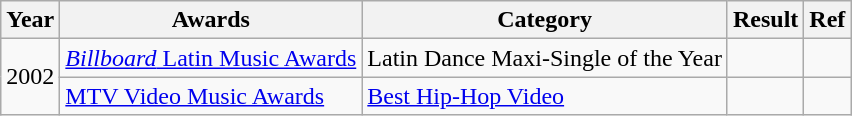<table class="wikitable sortable">
<tr>
<th>Year</th>
<th>Awards</th>
<th>Category</th>
<th>Result</th>
<th>Ref</th>
</tr>
<tr>
<td rowspan="2">2002</td>
<td><a href='#'><em>Billboard</em> Latin Music Awards</a></td>
<td>Latin Dance Maxi-Single of the Year</td>
<td></td>
<td></td>
</tr>
<tr>
<td><a href='#'>MTV Video Music Awards</a></td>
<td><a href='#'>Best Hip-Hop Video</a></td>
<td></td>
<td><br></td>
</tr>
</table>
